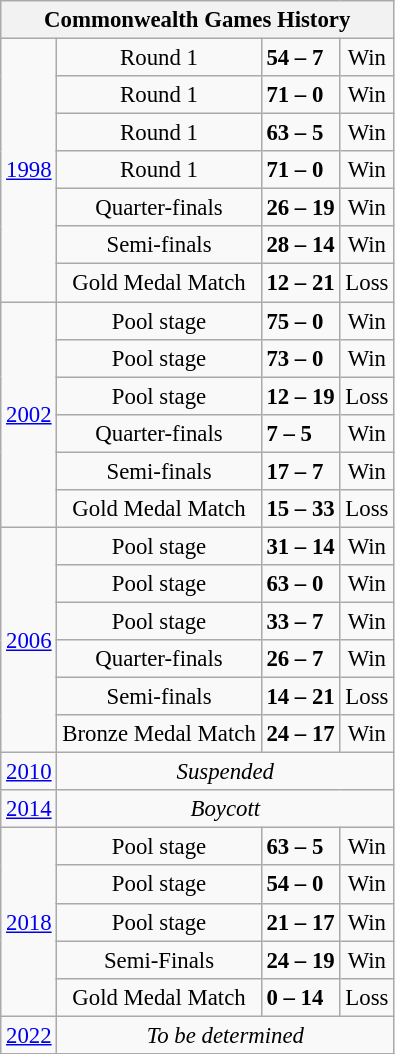<table class="wikitable" style="text-align: center;font-size:95%;">
<tr>
<th colspan=4>Commonwealth Games History</th>
</tr>
<tr>
<td rowspan=7><a href='#'>1998</a></td>
<td>Round 1</td>
<td align="left"> <strong>54 – 7</strong> </td>
<td>Win</td>
</tr>
<tr>
<td>Round 1</td>
<td align="left"> <strong>71 – 0</strong> </td>
<td>Win</td>
</tr>
<tr>
<td>Round 1</td>
<td align="left"> <strong>63 – 5</strong> </td>
<td>Win</td>
</tr>
<tr>
<td>Round 1</td>
<td align="left"> <strong>71 – 0</strong> </td>
<td>Win</td>
</tr>
<tr>
<td>Quarter-finals</td>
<td align="left"> <strong>26 – 19</strong> </td>
<td>Win</td>
</tr>
<tr>
<td>Semi-finals</td>
<td align="left"> <strong>28 – 14</strong> </td>
<td>Win</td>
</tr>
<tr>
<td>Gold Medal Match</td>
<td align="left"> <strong>12 – 21</strong> </td>
<td>Loss</td>
</tr>
<tr>
<td rowspan=6><a href='#'>2002</a></td>
<td>Pool stage</td>
<td align="left"> <strong>75 – 0</strong> </td>
<td>Win</td>
</tr>
<tr>
<td>Pool stage</td>
<td align="left"> <strong>73 – 0</strong> </td>
<td>Win</td>
</tr>
<tr>
<td>Pool stage</td>
<td align="left"> <strong>12 – 19</strong> </td>
<td>Loss</td>
</tr>
<tr>
<td>Quarter-finals</td>
<td align="left"> <strong>7 – 5</strong> </td>
<td>Win</td>
</tr>
<tr>
<td>Semi-finals</td>
<td align="left"> <strong>17 – 7</strong> </td>
<td>Win</td>
</tr>
<tr>
<td>Gold Medal Match</td>
<td align="left"> <strong>15 – 33</strong> </td>
<td>Loss</td>
</tr>
<tr>
<td rowspan=6><a href='#'>2006</a></td>
<td>Pool stage</td>
<td align="left"> <strong>31 – 14</strong> </td>
<td>Win</td>
</tr>
<tr>
<td>Pool stage</td>
<td align="left"> <strong>63 – 0</strong> </td>
<td>Win</td>
</tr>
<tr>
<td>Pool stage</td>
<td align="left"> <strong>33 – 7</strong> </td>
<td>Win</td>
</tr>
<tr>
<td>Quarter-finals</td>
<td align="left"> <strong>26 – 7</strong> </td>
<td>Win</td>
</tr>
<tr>
<td>Semi-finals</td>
<td align="left"> <strong>14 – 21</strong> </td>
<td>Loss</td>
</tr>
<tr>
<td>Bronze Medal Match</td>
<td align="left"> <strong>24 – 17</strong> </td>
<td>Win</td>
</tr>
<tr>
<td><a href='#'>2010</a></td>
<td colspan="3"><em>Suspended</em></td>
</tr>
<tr>
<td><a href='#'>2014</a></td>
<td colspan="3"><em>Boycott</em></td>
</tr>
<tr>
<td rowspan=5><a href='#'>2018</a></td>
<td>Pool stage</td>
<td align="left"> <strong>63 – 5</strong> </td>
<td>Win</td>
</tr>
<tr>
<td>Pool stage</td>
<td align="left"> <strong>54 – 0</strong> </td>
<td>Win</td>
</tr>
<tr>
<td>Pool stage</td>
<td align="left"> <strong>21 – 17</strong> </td>
<td>Win</td>
</tr>
<tr>
<td>Semi-Finals</td>
<td align="left"> <strong>24 – 19</strong> </td>
<td>Win</td>
</tr>
<tr>
<td>Gold Medal Match</td>
<td align="left"> <strong>0 – 14</strong> </td>
<td>Loss</td>
</tr>
<tr>
<td><a href='#'>2022</a></td>
<td colspan="3"><em>To be determined</em></td>
</tr>
<tr>
</tr>
</table>
